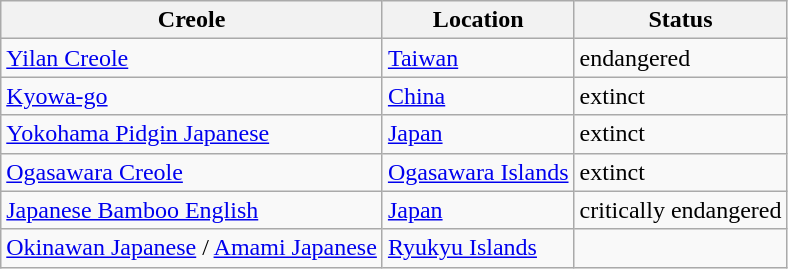<table class="wikitable" border="1">
<tr>
<th>Creole</th>
<th>Location</th>
<th>Status</th>
</tr>
<tr>
<td><a href='#'>Yilan Creole</a></td>
<td><a href='#'>Taiwan</a></td>
<td>endangered</td>
</tr>
<tr>
<td><a href='#'>Kyowa-go</a></td>
<td><a href='#'>China</a></td>
<td>extinct</td>
</tr>
<tr>
<td><a href='#'>Yokohama Pidgin Japanese</a></td>
<td><a href='#'>Japan</a></td>
<td>extinct</td>
</tr>
<tr>
<td><a href='#'>Ogasawara Creole</a></td>
<td><a href='#'>Ogasawara Islands</a></td>
<td>extinct</td>
</tr>
<tr>
<td><a href='#'>Japanese Bamboo English</a></td>
<td><a href='#'>Japan</a></td>
<td>critically endangered</td>
</tr>
<tr>
<td><a href='#'>Okinawan Japanese</a> / <a href='#'>Amami Japanese</a></td>
<td><a href='#'>Ryukyu Islands</a></td>
<td></td>
</tr>
</table>
